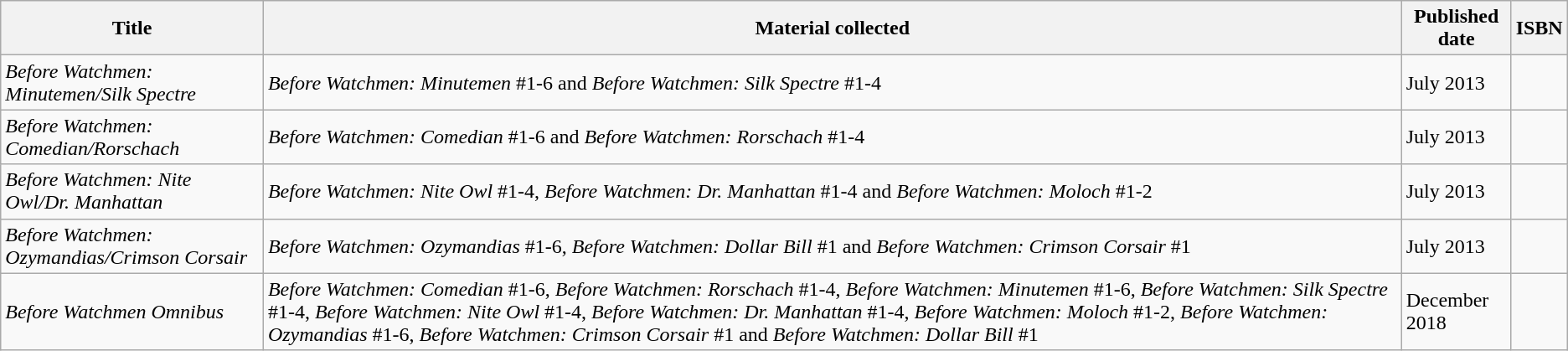<table class="wikitable">
<tr>
<th>Title</th>
<th>Material collected</th>
<th>Published date</th>
<th>ISBN</th>
</tr>
<tr>
<td><em>Before Watchmen: Minutemen/Silk Spectre</em></td>
<td><em>Before Watchmen: Minutemen</em> #1-6 and <em>Before Watchmen: Silk Spectre</em> #1-4</td>
<td>July 2013</td>
<td></td>
</tr>
<tr>
<td><em>Before Watchmen: Comedian/Rorschach</em></td>
<td><em>Before Watchmen: Comedian</em> #1-6 and <em>Before Watchmen: Rorschach</em> #1-4</td>
<td>July 2013</td>
<td></td>
</tr>
<tr>
<td><em>Before Watchmen: Nite Owl/Dr. Manhattan</em></td>
<td><em>Before Watchmen: Nite Owl</em> #1-4, <em>Before Watchmen: Dr. Manhattan</em> #1-4 and <em>Before Watchmen: Moloch</em> #1-2</td>
<td>July 2013</td>
<td></td>
</tr>
<tr>
<td><em>Before Watchmen: Ozymandias/Crimson Corsair</em></td>
<td><em>Before Watchmen: Ozymandias</em> #1-6, <em>Before Watchmen: Dollar Bill</em> #1 and <em>Before Watchmen: Crimson Corsair</em> #1</td>
<td>July 2013</td>
<td></td>
</tr>
<tr>
<td><em>Before Watchmen Omnibus</em></td>
<td><em>Before Watchmen: Comedian</em> #1-6, <em>Before Watchmen: Rorschach</em> #1-4, <em>Before Watchmen: Minutemen</em> #1-6, <em>Before Watchmen: Silk Spectre</em> #1-4, <em>Before Watchmen: Nite Owl</em> #1-4, <em>Before Watchmen: Dr. Manhattan</em> #1-4, <em>Before Watchmen: Moloch</em> #1-2, <em>Before Watchmen: Ozymandias</em> #1-6, <em>Before Watchmen: Crimson Corsair</em> #1 and <em>Before Watchmen: Dollar Bill</em> #1</td>
<td>December 2018</td>
<td></td>
</tr>
</table>
